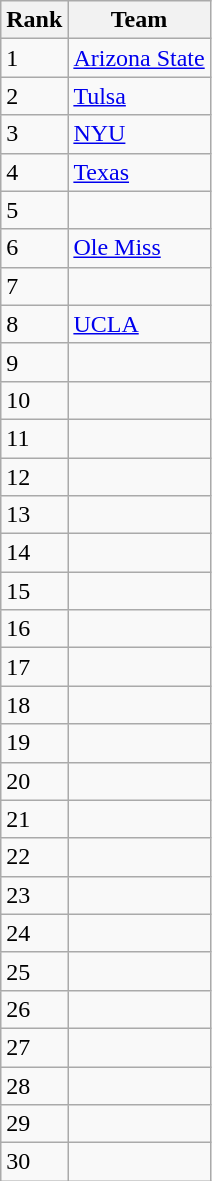<table class=wikitable>
<tr>
<th>Rank</th>
<th>Team</th>
</tr>
<tr>
<td>1</td>
<td><a href='#'>Arizona State</a></td>
</tr>
<tr>
<td>2</td>
<td><a href='#'>Tulsa</a></td>
</tr>
<tr>
<td>3</td>
<td><a href='#'>NYU</a></td>
</tr>
<tr>
<td>4</td>
<td><a href='#'>Texas</a></td>
</tr>
<tr>
<td>5</td>
<td></td>
</tr>
<tr>
<td>6</td>
<td><a href='#'>Ole Miss</a></td>
</tr>
<tr>
<td>7</td>
<td></td>
</tr>
<tr>
<td>8</td>
<td><a href='#'>UCLA</a></td>
</tr>
<tr>
<td>9</td>
<td></td>
</tr>
<tr>
<td>10</td>
<td></td>
</tr>
<tr>
<td>11</td>
<td></td>
</tr>
<tr>
<td>12</td>
<td></td>
</tr>
<tr>
<td>13</td>
<td></td>
</tr>
<tr>
<td>14</td>
<td></td>
</tr>
<tr>
<td>15</td>
<td></td>
</tr>
<tr>
<td>16</td>
<td></td>
</tr>
<tr>
<td>17</td>
<td></td>
</tr>
<tr>
<td>18</td>
<td></td>
</tr>
<tr>
<td>19</td>
<td></td>
</tr>
<tr>
<td>20</td>
<td></td>
</tr>
<tr>
<td>21</td>
<td></td>
</tr>
<tr>
<td>22</td>
<td></td>
</tr>
<tr>
<td>23</td>
<td></td>
</tr>
<tr>
<td>24</td>
<td></td>
</tr>
<tr>
<td>25</td>
<td></td>
</tr>
<tr>
<td>26</td>
<td></td>
</tr>
<tr>
<td>27</td>
<td></td>
</tr>
<tr>
<td>28</td>
<td></td>
</tr>
<tr>
<td>29</td>
<td></td>
</tr>
<tr>
<td>30</td>
<td></td>
</tr>
</table>
